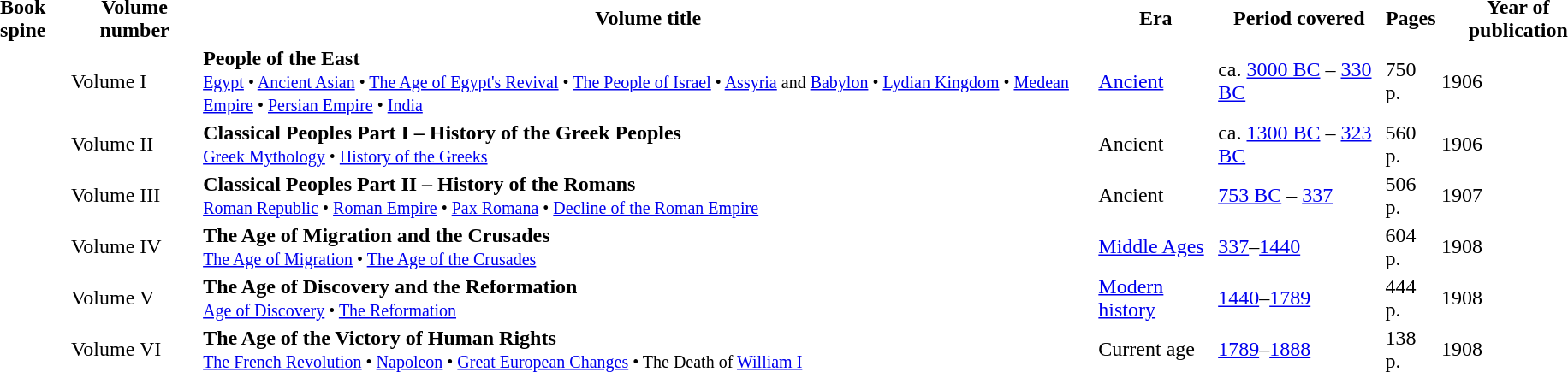<table>
<tr style="text-align:center;">
<th>Book spine</th>
<th>Volume number</th>
<th>Volume title</th>
<th>Era</th>
<th>Period covered</th>
<th>Pages</th>
<th>Year of publication</th>
</tr>
<tr>
<td rowspan=6></td>
<td>Volume I</td>
<td><strong>People of the East</strong><br><small><a href='#'>Egypt</a> • <a href='#'>Ancient Asian</a> • <a href='#'>The Age of Egypt's Revival</a> • <a href='#'>The People of Israel</a> • <a href='#'>Assyria</a> and <a href='#'>Babylon</a> • <a href='#'>Lydian Kingdom</a> • <a href='#'>Medean Empire</a> • <a href='#'>Persian Empire</a> • <a href='#'>India</a></small></td>
<td><a href='#'>Ancient</a></td>
<td>ca. <a href='#'>3000 BC</a> – <a href='#'>330 BC</a></td>
<td>750 p.</td>
<td>1906</td>
</tr>
<tr>
<td>Volume II</td>
<td><strong>Classical Peoples Part I – History of the Greek Peoples</strong><br><small><a href='#'>Greek Mythology</a> • <a href='#'>History of the Greeks</a></small></td>
<td>Ancient</td>
<td>ca. <a href='#'>1300 BC</a> – <a href='#'>323 BC</a></td>
<td>560 p.</td>
<td>1906</td>
</tr>
<tr>
<td>Volume III</td>
<td><strong>Classical Peoples Part II  – History of the Romans</strong><br><small><a href='#'>Roman Republic</a> • <a href='#'>Roman Empire</a> • <a href='#'>Pax Romana</a> • <a href='#'>Decline of the Roman Empire</a></small></td>
<td>Ancient</td>
<td><a href='#'>753 BC</a> – <a href='#'>337</a></td>
<td>506 p.</td>
<td>1907</td>
</tr>
<tr>
<td>Volume IV</td>
<td><strong>The Age of Migration and the Crusades</strong><br><small><a href='#'>The Age of Migration</a> • <a href='#'>The Age of the Crusades</a></small></td>
<td><a href='#'>Middle Ages</a></td>
<td><a href='#'>337</a>–<a href='#'>1440</a></td>
<td>604 p.</td>
<td>1908</td>
</tr>
<tr>
<td>Volume V</td>
<td><strong>The Age of Discovery and the Reformation</strong> <br><small><a href='#'>Age of Discovery</a> • <a href='#'>The Reformation</a></small></td>
<td><a href='#'>Modern history</a></td>
<td><a href='#'>1440</a>–<a href='#'>1789</a></td>
<td>444 p.</td>
<td>1908</td>
</tr>
<tr>
<td>Volume VI</td>
<td><strong>The Age of the Victory of Human Rights</strong><br><small><a href='#'>The French Revolution</a> • <a href='#'>Napoleon</a> • <a href='#'>Great European Changes</a> • The Death of <a href='#'>William I</a></small></td>
<td>Current age</td>
<td><a href='#'>1789</a>–<a href='#'>1888</a></td>
<td>138 p.</td>
<td>1908</td>
</tr>
</table>
